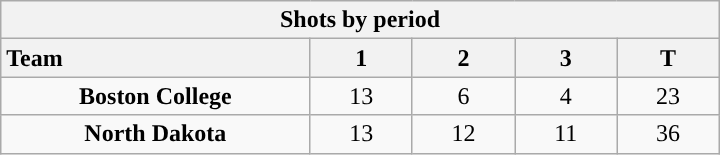<table class="wikitable" style="width:30em; text-align:right;">
<tr>
<th colspan=6>Shots by period</th>
</tr>
<tr>
<th style="width:10em; text-align:left;">Team</th>
<th style="width:3em;">1</th>
<th style="width:3em;">2</th>
<th style="width:3em;">3</th>
<th style="width:3em;">T</th>
</tr>
<tr>
<td align=center><strong>Boston College</strong></td>
<td align=center>13</td>
<td align=center>6</td>
<td align=center>4</td>
<td align=center>23</td>
</tr>
<tr>
<td align=center><strong>North Dakota</strong></td>
<td align=center>13</td>
<td align=center>12</td>
<td align=center>11</td>
<td align=center>36</td>
</tr>
</table>
